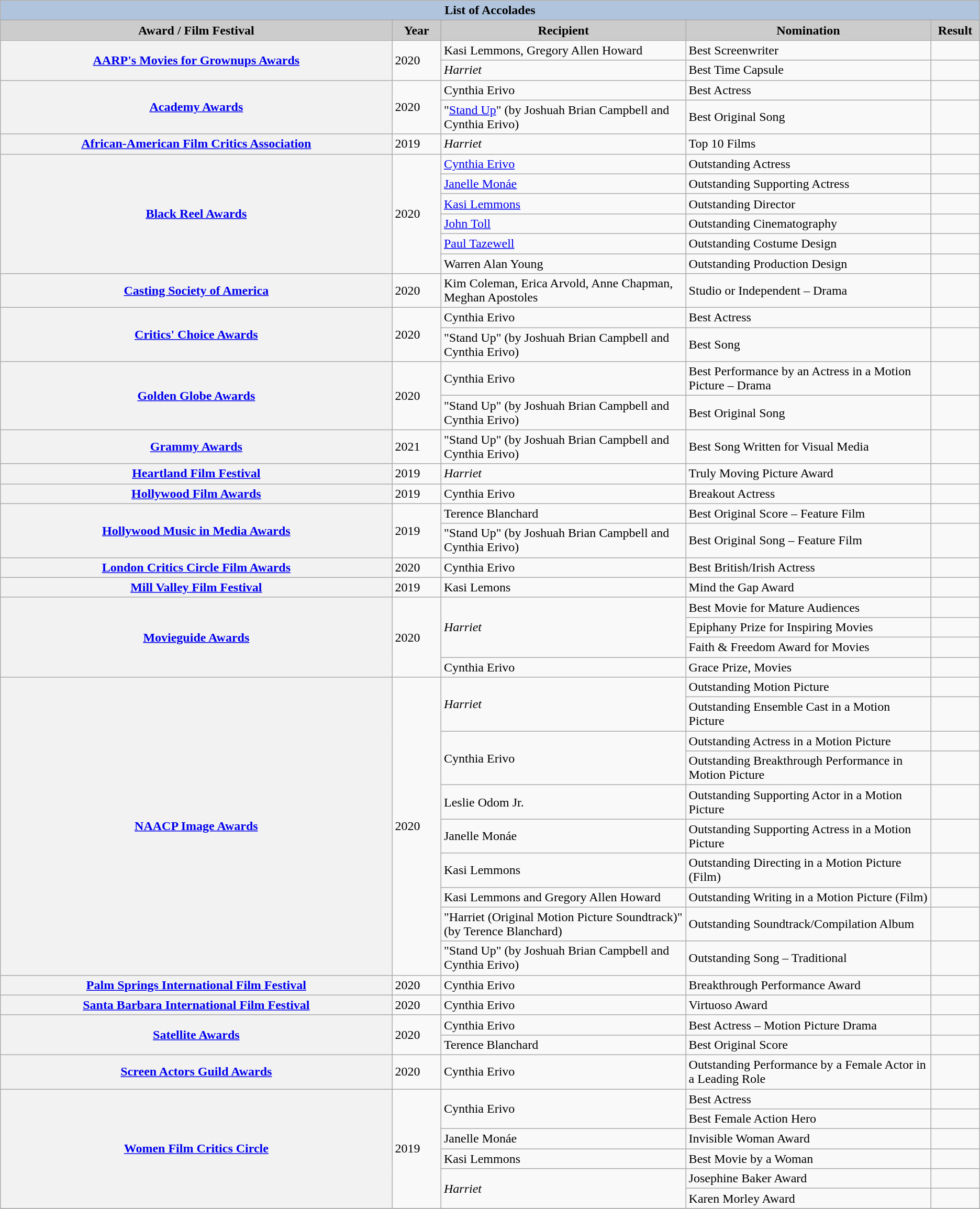<table class="wikitable">
<tr style="text-align:center;">
<th colspan="5" style="background:#B0C4DE;">List of Accolades</th>
</tr>
<tr style="text-align:center;">
<th style="background:#ccc; width:40%;">Award / Film Festival</th>
<th style="background:#ccc; width:5%;">Year</th>
<th style="background:#ccc; width:25%;">Recipient</th>
<th style="background:#ccc; width:25%;">Nomination</th>
<th style="background:#ccc; width:15%;">Result</th>
</tr>
<tr>
<th rowspan="2"><a href='#'>AARP's Movies for Grownups Awards</a></th>
<td rowspan="2">2020</td>
<td>Kasi Lemmons, Gregory Allen Howard</td>
<td>Best Screenwriter</td>
<td></td>
</tr>
<tr>
<td rowspan="1"><em>Harriet</em></td>
<td>Best Time Capsule</td>
<td></td>
</tr>
<tr>
<th rowspan="2"><a href='#'>Academy Awards</a></th>
<td rowspan="2">2020</td>
<td>Cynthia Erivo</td>
<td>Best Actress</td>
<td></td>
</tr>
<tr>
<td>"<a href='#'>Stand Up</a>" (by Joshuah Brian Campbell and Cynthia Erivo)</td>
<td>Best Original Song</td>
<td></td>
</tr>
<tr>
<th rowspan="1"><a href='#'>African-American Film Critics Association</a></th>
<td rowspan="1">2019</td>
<td><em>Harriet</em></td>
<td>Top 10 Films</td>
<td></td>
</tr>
<tr>
<th rowspan="6"><a href='#'>Black Reel Awards</a></th>
<td rowspan="6">2020</td>
<td><a href='#'>Cynthia Erivo</a></td>
<td>Outstanding Actress</td>
<td></td>
</tr>
<tr>
<td><a href='#'>Janelle Monáe</a></td>
<td>Outstanding Supporting Actress</td>
<td></td>
</tr>
<tr>
<td><a href='#'>Kasi Lemmons</a></td>
<td>Outstanding Director</td>
<td></td>
</tr>
<tr>
<td><a href='#'>John Toll</a></td>
<td>Outstanding Cinematography</td>
<td></td>
</tr>
<tr>
<td><a href='#'>Paul Tazewell</a></td>
<td>Outstanding Costume Design</td>
<td></td>
</tr>
<tr>
<td>Warren Alan Young</td>
<td>Outstanding Production Design</td>
<td></td>
</tr>
<tr>
<th><a href='#'>Casting Society of America</a></th>
<td>2020</td>
<td>Kim Coleman, Erica Arvold, Anne Chapman, Meghan Apostoles</td>
<td>Studio or Independent – Drama</td>
<td></td>
</tr>
<tr>
<th rowspan="2"><a href='#'>Critics' Choice Awards</a></th>
<td rowspan="2">2020</td>
<td>Cynthia Erivo</td>
<td>Best Actress</td>
<td></td>
</tr>
<tr>
<td>"Stand Up" (by Joshuah Brian Campbell and Cynthia Erivo)</td>
<td>Best Song</td>
<td></td>
</tr>
<tr>
<th rowspan="2"><a href='#'>Golden Globe Awards</a></th>
<td rowspan="2">2020</td>
<td>Cynthia Erivo</td>
<td>Best Performance by an Actress in a Motion Picture – Drama</td>
<td></td>
</tr>
<tr>
<td>"Stand Up" (by Joshuah Brian Campbell and Cynthia Erivo)</td>
<td>Best Original Song</td>
<td></td>
</tr>
<tr>
<th rowspan="1"><a href='#'>Grammy Awards</a></th>
<td rowspan="1">2021</td>
<td>"Stand Up" (by Joshuah Brian Campbell and Cynthia Erivo)</td>
<td>Best Song Written for Visual Media</td>
<td></td>
</tr>
<tr>
<th rowspan="1"><a href='#'>Heartland Film Festival</a></th>
<td rowspan="1">2019</td>
<td><em>Harriet</em></td>
<td>Truly Moving Picture Award</td>
<td></td>
</tr>
<tr>
<th rowspan="1"><a href='#'>Hollywood Film Awards</a></th>
<td rowspan="1">2019</td>
<td>Cynthia Erivo</td>
<td>Breakout Actress</td>
<td></td>
</tr>
<tr>
<th rowspan="2"><a href='#'>Hollywood Music in Media Awards</a></th>
<td rowspan="2">2019</td>
<td>Terence Blanchard</td>
<td>Best Original Score – Feature Film</td>
<td></td>
</tr>
<tr>
<td>"Stand Up" (by Joshuah Brian Campbell and Cynthia Erivo)</td>
<td>Best Original Song – Feature Film</td>
<td></td>
</tr>
<tr>
<th rowspan="1"><a href='#'>London Critics Circle Film Awards</a></th>
<td rowspan="1">2020</td>
<td>Cynthia Erivo</td>
<td>Best British/Irish Actress</td>
<td></td>
</tr>
<tr>
<th rowspan="1"><a href='#'>Mill Valley Film Festival</a></th>
<td rowspan="1">2019</td>
<td>Kasi Lemons</td>
<td>Mind the Gap Award</td>
<td></td>
</tr>
<tr>
<th rowspan="4"><a href='#'>Movieguide Awards</a></th>
<td rowspan="4">2020</td>
<td rowspan=3><em>Harriet</em></td>
<td>Best Movie for Mature Audiences</td>
<td></td>
</tr>
<tr>
<td>Epiphany Prize for Inspiring Movies</td>
<td></td>
</tr>
<tr>
<td>Faith & Freedom Award for Movies</td>
<td></td>
</tr>
<tr>
<td>Cynthia Erivo</td>
<td>Grace Prize, Movies</td>
<td></td>
</tr>
<tr>
<th rowspan="10"><a href='#'>NAACP Image Awards</a></th>
<td rowspan="10">2020</td>
<td rowspan="2"><em>Harriet</em></td>
<td>Outstanding Motion Picture</td>
<td></td>
</tr>
<tr>
<td>Outstanding Ensemble Cast in a Motion Picture</td>
<td></td>
</tr>
<tr>
<td rowspan="2">Cynthia Erivo</td>
<td>Outstanding Actress in a Motion Picture</td>
<td></td>
</tr>
<tr>
<td>Outstanding Breakthrough Performance in Motion Picture</td>
<td></td>
</tr>
<tr>
<td>Leslie Odom Jr.</td>
<td>Outstanding Supporting Actor in a Motion Picture</td>
<td></td>
</tr>
<tr>
<td>Janelle Monáe</td>
<td>Outstanding Supporting Actress in a Motion Picture</td>
<td></td>
</tr>
<tr>
<td>Kasi Lemmons</td>
<td>Outstanding Directing in a Motion Picture (Film)</td>
<td></td>
</tr>
<tr>
<td>Kasi Lemmons and Gregory Allen Howard</td>
<td>Outstanding Writing in a Motion Picture (Film)</td>
<td></td>
</tr>
<tr>
<td>"Harriet (Original Motion Picture Soundtrack)" (by Terence Blanchard)</td>
<td>Outstanding Soundtrack/Compilation Album</td>
<td></td>
</tr>
<tr>
<td>"Stand Up" (by Joshuah Brian Campbell and Cynthia Erivo)</td>
<td>Outstanding Song – Traditional</td>
<td></td>
</tr>
<tr>
<th rowspan="1"><a href='#'>Palm Springs International Film Festival</a></th>
<td rowspan="1">2020</td>
<td>Cynthia Erivo</td>
<td>Breakthrough Performance Award</td>
<td></td>
</tr>
<tr>
<th rowspan="1"><a href='#'>Santa Barbara International Film Festival</a></th>
<td rowspan="1">2020</td>
<td>Cynthia Erivo</td>
<td>Virtuoso Award</td>
<td></td>
</tr>
<tr>
<th rowspan="2"><a href='#'>Satellite Awards</a></th>
<td rowspan="2">2020</td>
<td>Cynthia Erivo</td>
<td>Best Actress – Motion Picture Drama</td>
<td></td>
</tr>
<tr>
<td>Terence Blanchard</td>
<td>Best Original Score</td>
<td></td>
</tr>
<tr>
<th rowspan="1"><a href='#'>Screen Actors Guild Awards</a></th>
<td rowspan="1">2020</td>
<td>Cynthia Erivo</td>
<td>Outstanding Performance by a Female Actor in a Leading Role</td>
<td></td>
</tr>
<tr>
<th rowspan="6" scope="row"><a href='#'>Women Film Critics Circle</a></th>
<td rowspan="6">2019</td>
<td rowspan="2">Cynthia Erivo</td>
<td>Best Actress</td>
<td></td>
</tr>
<tr>
<td>Best Female Action Hero</td>
<td></td>
</tr>
<tr>
<td>Janelle Monáe</td>
<td>Invisible Woman Award</td>
<td></td>
</tr>
<tr>
<td>Kasi Lemmons</td>
<td>Best Movie by a Woman</td>
<td></td>
</tr>
<tr>
<td rowspan="2"><em>Harriet</em></td>
<td>Josephine Baker Award</td>
<td></td>
</tr>
<tr>
<td>Karen Morley Award</td>
<td></td>
</tr>
<tr>
</tr>
</table>
